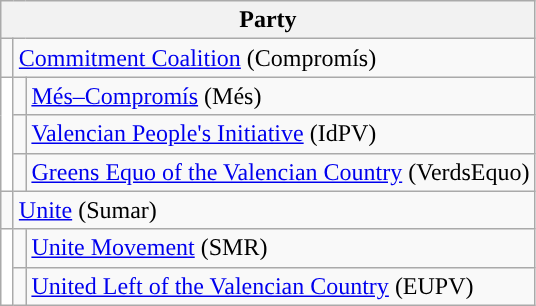<table class="wikitable" style="text-align:left;">
<tr>
<th colspan="3">Party</th>
</tr>
<tr>
<td width="1"></td>
<td colspan="2"><a href='#'>Commitment Coalition</a> (Compromís)</td>
</tr>
<tr>
<td rowspan="3" bgcolor="white"></td>
<td width="1"></td>
<td><a href='#'>Més–Compromís</a> (Més)</td>
</tr>
<tr>
<td></td>
<td><a href='#'>Valencian People's Initiative</a> (IdPV)</td>
</tr>
<tr>
<td></td>
<td><a href='#'>Greens Equo of the Valencian Country</a> (VerdsEquo)</td>
</tr>
<tr>
<td></td>
<td colspan="2"><a href='#'>Unite</a> (Sumar)</td>
</tr>
<tr>
<td rowspan="2" bgcolor="white"></td>
<td></td>
<td><a href='#'>Unite Movement</a> (SMR)</td>
</tr>
<tr>
<td></td>
<td><a href='#'>United Left of the Valencian Country</a> (EUPV)</td>
</tr>
</table>
